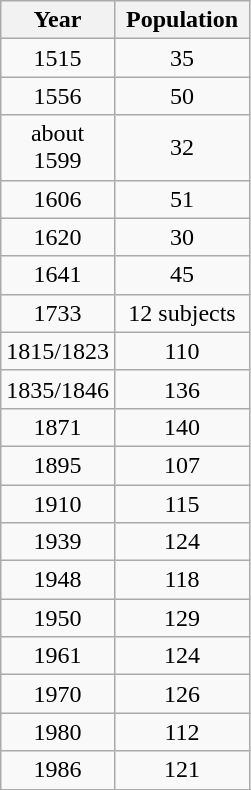<table class="wikitable" width="100">
<tr>
<th> Year </th>
<th> Population </th>
</tr>
<tr align="center">
<td>1515</td>
<td>35</td>
</tr>
<tr align="center">
<td>1556</td>
<td>50</td>
</tr>
<tr align="center">
<td>about 1599</td>
<td>32</td>
</tr>
<tr align="center">
<td>1606</td>
<td>51</td>
</tr>
<tr align="center">
<td>1620</td>
<td>30</td>
</tr>
<tr align="center">
<td>1641</td>
<td>45</td>
</tr>
<tr align="center">
<td>1733</td>
<td>12 subjects</td>
</tr>
<tr align="center">
<td>1815/1823</td>
<td>110</td>
</tr>
<tr align="center">
<td>1835/1846</td>
<td>136</td>
</tr>
<tr align="center">
<td>1871</td>
<td>140</td>
</tr>
<tr align="center">
<td>1895</td>
<td>107</td>
</tr>
<tr align="center">
<td>1910</td>
<td>115</td>
</tr>
<tr align="center">
<td>1939</td>
<td>124</td>
</tr>
<tr align="center">
<td>1948</td>
<td>118</td>
</tr>
<tr align="center">
<td>1950</td>
<td>129</td>
</tr>
<tr align="center">
<td>1961</td>
<td>124</td>
</tr>
<tr align="center">
<td>1970</td>
<td>126</td>
</tr>
<tr align="center">
<td>1980</td>
<td>112</td>
</tr>
<tr align="center">
<td>1986</td>
<td>121</td>
</tr>
</table>
